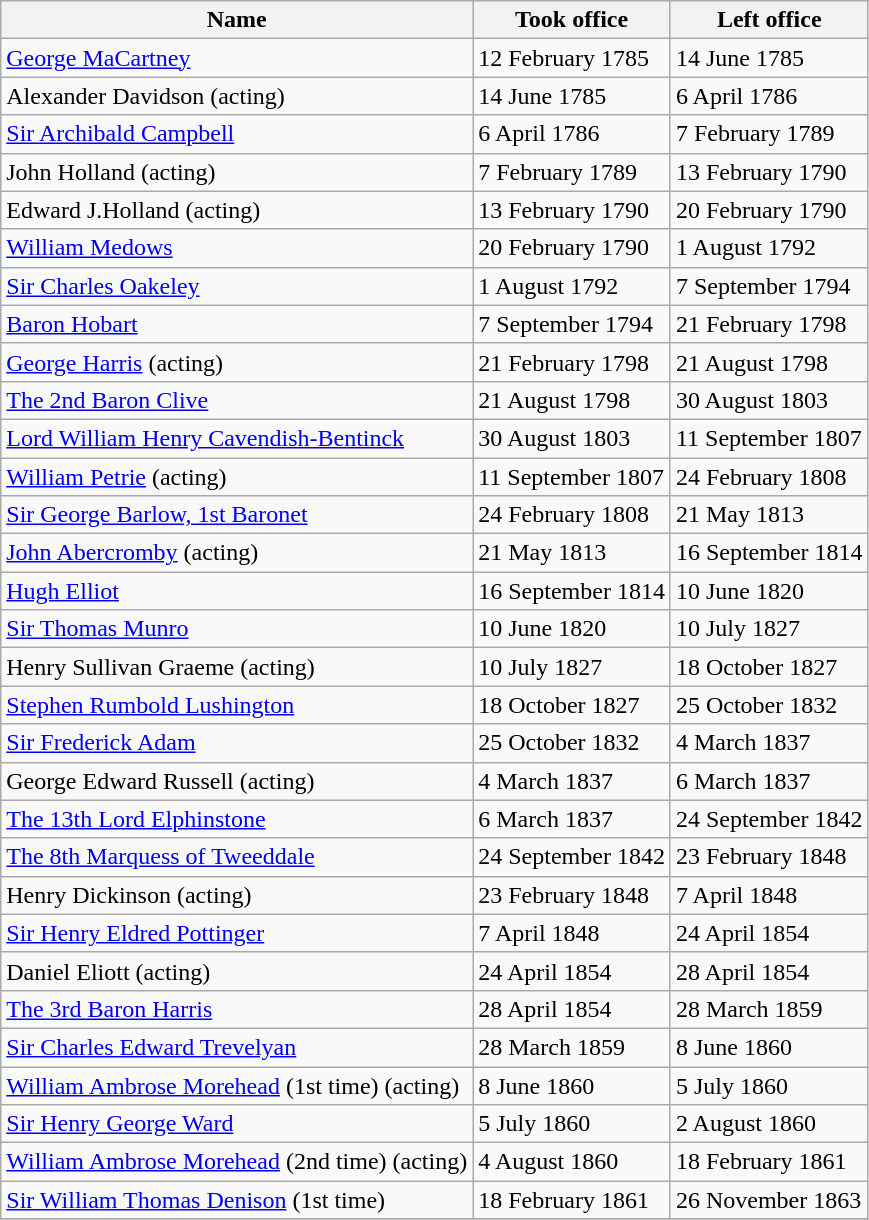<table class="wikitable">
<tr>
<th>Name</th>
<th>Took office</th>
<th>Left office</th>
</tr>
<tr>
<td><a href='#'>George MaCartney</a></td>
<td>12 February 1785</td>
<td>14 June 1785</td>
</tr>
<tr>
<td>Alexander Davidson (acting)</td>
<td>14 June 1785</td>
<td>6 April 1786</td>
</tr>
<tr>
<td><a href='#'>Sir Archibald Campbell</a></td>
<td>6 April 1786</td>
<td>7 February 1789</td>
</tr>
<tr>
<td>John Holland (acting)</td>
<td>7 February 1789</td>
<td>13 February 1790</td>
</tr>
<tr>
<td>Edward J.Holland (acting)</td>
<td>13 February 1790</td>
<td>20 February 1790</td>
</tr>
<tr>
<td><a href='#'>William Medows</a></td>
<td>20 February 1790</td>
<td>1 August 1792</td>
</tr>
<tr>
<td><a href='#'>Sir Charles Oakeley</a></td>
<td>1 August 1792</td>
<td>7 September 1794</td>
</tr>
<tr>
<td><a href='#'>Baron Hobart</a></td>
<td>7 September 1794</td>
<td>21 February 1798</td>
</tr>
<tr>
<td><a href='#'>George Harris</a> (acting)</td>
<td>21 February 1798</td>
<td>21 August 1798</td>
</tr>
<tr>
<td><a href='#'>The 2nd Baron Clive</a></td>
<td>21 August 1798</td>
<td>30 August 1803</td>
</tr>
<tr>
<td><a href='#'>Lord William Henry Cavendish-Bentinck</a></td>
<td>30 August 1803</td>
<td>11 September 1807</td>
</tr>
<tr>
<td><a href='#'>William Petrie</a> (acting)</td>
<td>11 September 1807</td>
<td>24 February 1808</td>
</tr>
<tr>
<td><a href='#'>Sir George Barlow, 1st Baronet</a></td>
<td>24 February 1808</td>
<td>21 May 1813</td>
</tr>
<tr>
<td><a href='#'>John Abercromby</a> (acting)</td>
<td>21 May 1813</td>
<td>16 September 1814</td>
</tr>
<tr>
<td><a href='#'>Hugh Elliot</a></td>
<td>16 September 1814</td>
<td>10 June 1820</td>
</tr>
<tr>
<td><a href='#'>Sir Thomas Munro</a></td>
<td>10 June 1820</td>
<td>10 July 1827</td>
</tr>
<tr>
<td>Henry Sullivan Graeme (acting)</td>
<td>10 July 1827</td>
<td>18 October 1827</td>
</tr>
<tr>
<td><a href='#'>Stephen Rumbold Lushington</a></td>
<td>18 October 1827</td>
<td>25 October 1832</td>
</tr>
<tr>
<td><a href='#'>Sir Frederick Adam</a></td>
<td>25 October 1832</td>
<td>4 March 1837</td>
</tr>
<tr>
<td>George Edward Russell (acting)</td>
<td>4 March 1837</td>
<td>6 March 1837</td>
</tr>
<tr>
<td><a href='#'>The 13th Lord Elphinstone</a></td>
<td>6 March 1837</td>
<td>24 September 1842</td>
</tr>
<tr>
<td><a href='#'>The 8th Marquess of Tweeddale</a></td>
<td>24 September 1842</td>
<td>23 February 1848</td>
</tr>
<tr>
<td>Henry Dickinson (acting)</td>
<td>23 February 1848</td>
<td>7 April 1848</td>
</tr>
<tr>
<td><a href='#'>Sir Henry Eldred Pottinger</a></td>
<td>7 April 1848</td>
<td>24 April 1854</td>
</tr>
<tr>
<td>Daniel Eliott (acting)</td>
<td>24 April 1854</td>
<td>28 April 1854</td>
</tr>
<tr>
<td><a href='#'>The 3rd Baron Harris</a></td>
<td>28 April 1854</td>
<td>28 March 1859</td>
</tr>
<tr>
<td><a href='#'>Sir Charles Edward Trevelyan</a></td>
<td>28 March 1859</td>
<td>8 June 1860</td>
</tr>
<tr>
<td><a href='#'>William Ambrose Morehead</a> (1st time) (acting)</td>
<td>8 June 1860</td>
<td>5 July 1860</td>
</tr>
<tr>
<td><a href='#'>Sir Henry George Ward</a></td>
<td>5 July 1860</td>
<td>2 August 1860</td>
</tr>
<tr>
<td><a href='#'>William Ambrose Morehead</a> (2nd time) (acting)</td>
<td>4 August 1860</td>
<td>18 February 1861</td>
</tr>
<tr>
<td><a href='#'>Sir William Thomas Denison</a> (1st time)</td>
<td>18 February 1861</td>
<td>26 November 1863</td>
</tr>
<tr>
</tr>
</table>
